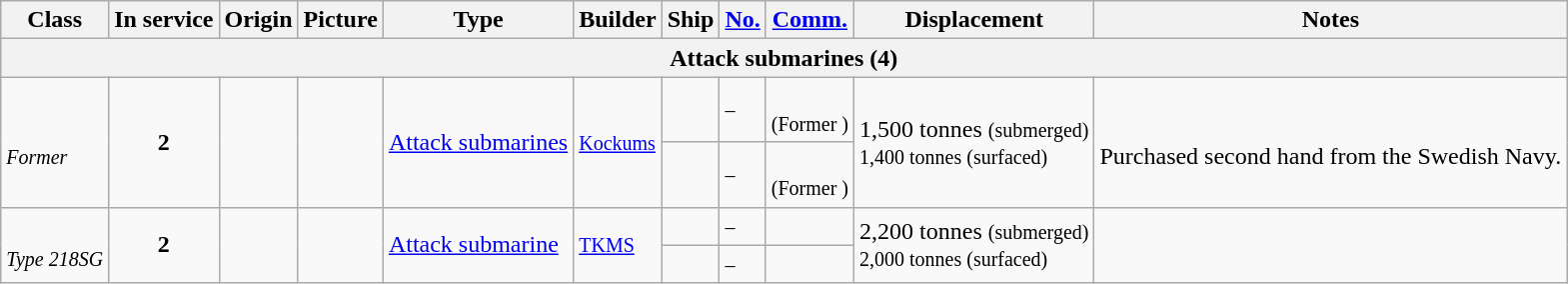<table class="wikitable">
<tr>
<th>Class</th>
<th>In service</th>
<th>Origin</th>
<th>Picture</th>
<th>Type</th>
<th>Builder</th>
<th>Ship</th>
<th><a href='#'>No.</a></th>
<th><a href='#'>Comm.</a></th>
<th>Displacement</th>
<th>Notes</th>
</tr>
<tr>
<th colspan="11">Attack submarines (4)</th>
</tr>
<tr>
<td rowspan="2"><strong></strong><br><small><em>Former </em></small></td>
<td rowspan="2" style="text-align: center;"><strong>2</strong></td>
<td rowspan="2"></td>
<td rowspan="2"></td>
<td rowspan="2"><a href='#'>Attack submarines</a></td>
<td rowspan="2"><small><a href='#'>Kockums</a></small></td>
<td><small></small></td>
<td><small>–</small></td>
<td><small></small><br><small>(Former )</small></td>
<td rowspan="2">1,500 tonnes <small>(submerged)</small><br><small>1,400 tonnes (surfaced)</small></td>
<td rowspan="2"><br>Purchased second hand from the Swedish Navy.</td>
</tr>
<tr>
<td><small></small></td>
<td><small>–</small></td>
<td><small></small><br><small>(Former )</small></td>
</tr>
<tr>
<td rowspan="2"><strong></strong><br><small><em>Type 218SG</em></small></td>
<td rowspan="2" style="text-align: center;"><strong>2</strong></td>
<td rowspan="2"></td>
<td rowspan="2"></td>
<td rowspan="2"><a href='#'>Attack submarine</a></td>
<td rowspan="2"><a href='#'><small>TKMS</small></a></td>
<td><small></small></td>
<td><small>–</small></td>
<td><small></small></td>
<td rowspan="2">2,200 tonnes <small>(submerged)</small><br><small>2,000 tonnes (surfaced)</small></td>
<td rowspan="2"></td>
</tr>
<tr>
<td><small></small></td>
<td><small>–</small></td>
<td><small></small></td>
</tr>
</table>
